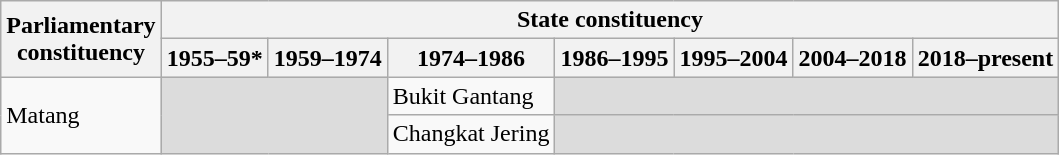<table class="wikitable">
<tr>
<th rowspan="2">Parliamentary<br>constituency</th>
<th colspan="7">State constituency</th>
</tr>
<tr>
<th>1955–59*</th>
<th>1959–1974</th>
<th>1974–1986</th>
<th>1986–1995</th>
<th>1995–2004</th>
<th>2004–2018</th>
<th>2018–present</th>
</tr>
<tr>
<td rowspan="2">Matang</td>
<td colspan="2" rowspan="2" bgcolor="dcdcdc"></td>
<td>Bukit Gantang</td>
<td colspan="4" bgcolor="dcdcdc"></td>
</tr>
<tr>
<td>Changkat Jering</td>
<td colspan="4" bgcolor="dcdcdc"></td>
</tr>
</table>
